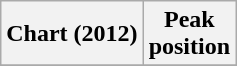<table class="wikitable sortable plainrowheaders" style="text-align:center">
<tr>
<th scope="col">Chart (2012)</th>
<th scope="col">Peak<br> position</th>
</tr>
<tr>
</tr>
</table>
